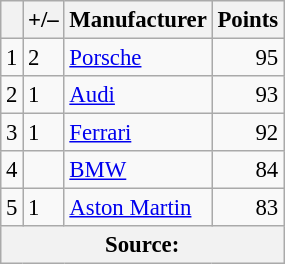<table class="wikitable" style="font-size: 95%;">
<tr>
<th scope="col"></th>
<th scope="col">+/–</th>
<th scope="col">Manufacturer</th>
<th scope="col">Points</th>
</tr>
<tr>
<td align=center>1</td>
<td align="left"> 2</td>
<td> <a href='#'>Porsche</a></td>
<td align=right>95</td>
</tr>
<tr>
<td align=center>2</td>
<td align="left"> 1</td>
<td> <a href='#'>Audi</a></td>
<td align=right>93</td>
</tr>
<tr>
<td align=center>3</td>
<td align="left"> 1</td>
<td> <a href='#'>Ferrari</a></td>
<td align=right>92</td>
</tr>
<tr>
<td align=center>4</td>
<td align="left"></td>
<td> <a href='#'>BMW</a></td>
<td align=right>84</td>
</tr>
<tr>
<td align=center>5</td>
<td align="left"> 1</td>
<td> <a href='#'>Aston Martin</a></td>
<td align=right>83</td>
</tr>
<tr>
<th colspan=5>Source:</th>
</tr>
</table>
